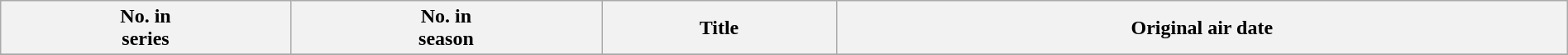<table class="wikitable" style="width:100%;">
<tr>
<th ! text-align:center;">No. in<br>series</th>
<th ! text-align:center;">No. in<br>season</th>
<th>Title</th>
<th>Original air date</th>
</tr>
<tr>
</tr>
</table>
